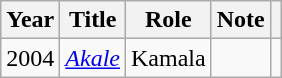<table class="wikitable">
<tr>
<th>Year</th>
<th>Title</th>
<th>Role</th>
<th>Note</th>
<th></th>
</tr>
<tr>
<td>2004</td>
<td><em><a href='#'>Akale</a></em></td>
<td>Kamala</td>
<td></td>
<td></td>
</tr>
</table>
